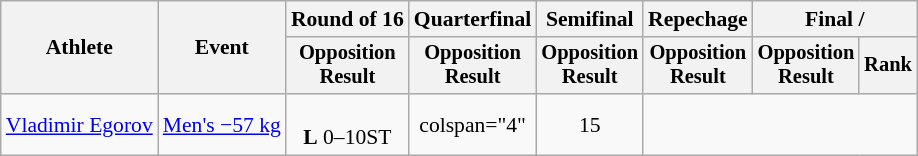<table class="wikitable" style="font-size:90%">
<tr>
<th rowspan=2>Athlete</th>
<th rowspan=2>Event</th>
<th>Round of 16</th>
<th>Quarterfinal</th>
<th>Semifinal</th>
<th>Repechage</th>
<th colspan=2>Final / </th>
</tr>
<tr style="font-size: 95%">
<th>Opposition<br>Result</th>
<th>Opposition<br>Result</th>
<th>Opposition<br>Result</th>
<th>Opposition<br>Result</th>
<th>Opposition<br>Result</th>
<th>Rank</th>
</tr>
<tr align=center>
<td align=left><a href='#'>Vladimir Egorov</a></td>
<td align=left><a href='#'>Men's −57 kg</a></td>
<td><br><strong>L</strong> 0–10ST</td>
<td>colspan="4" </td>
<td align=center>15</td>
</tr>
</table>
